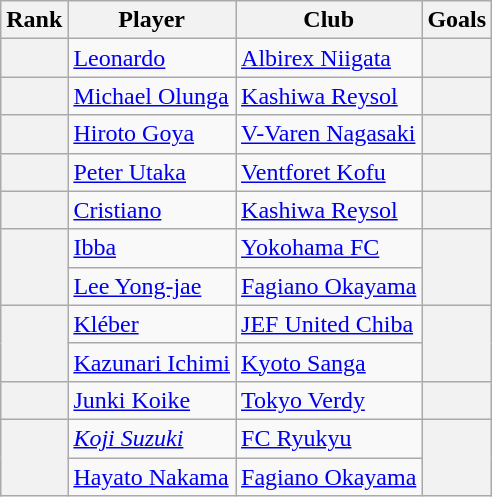<table class="wikitable" style="text-align:central">
<tr>
<th>Rank</th>
<th>Player</th>
<th>Club</th>
<th>Goals</th>
</tr>
<tr>
<th></th>
<td> <a href='#'>Leonardo</a></td>
<td><a href='#'>Albirex Niigata</a></td>
<th></th>
</tr>
<tr>
<th></th>
<td> <a href='#'>Michael Olunga</a></td>
<td><a href='#'>Kashiwa Reysol</a></td>
<th></th>
</tr>
<tr>
<th></th>
<td> <a href='#'>Hiroto Goya</a></td>
<td><a href='#'>V-Varen Nagasaki</a></td>
<th></th>
</tr>
<tr>
<th></th>
<td> <a href='#'>Peter Utaka</a></td>
<td><a href='#'>Ventforet Kofu</a></td>
<th></th>
</tr>
<tr>
<th></th>
<td> <a href='#'>Cristiano</a></td>
<td><a href='#'>Kashiwa Reysol</a></td>
<th></th>
</tr>
<tr>
<th rowspan="2"></th>
<td> <a href='#'>Ibba</a></td>
<td><a href='#'>Yokohama FC</a></td>
<th rowspan="2"></th>
</tr>
<tr>
<td> <a href='#'>Lee Yong-jae</a></td>
<td><a href='#'>Fagiano Okayama</a></td>
</tr>
<tr>
<th rowspan="2"></th>
<td> <a href='#'>Kléber</a></td>
<td><a href='#'>JEF United Chiba</a></td>
<th rowspan="2"></th>
</tr>
<tr>
<td> <a href='#'>Kazunari Ichimi</a></td>
<td><a href='#'>Kyoto Sanga</a></td>
</tr>
<tr>
<th></th>
<td> <a href='#'>Junki Koike</a></td>
<td><a href='#'>Tokyo Verdy</a></td>
<th></th>
</tr>
<tr>
<th rowspan="2"></th>
<td> <em><a href='#'>Koji Suzuki</a></em></td>
<td><a href='#'>FC Ryukyu</a></td>
<th rowspan="2"></th>
</tr>
<tr>
<td> <a href='#'>Hayato Nakama</a></td>
<td><a href='#'>Fagiano Okayama</a></td>
</tr>
</table>
